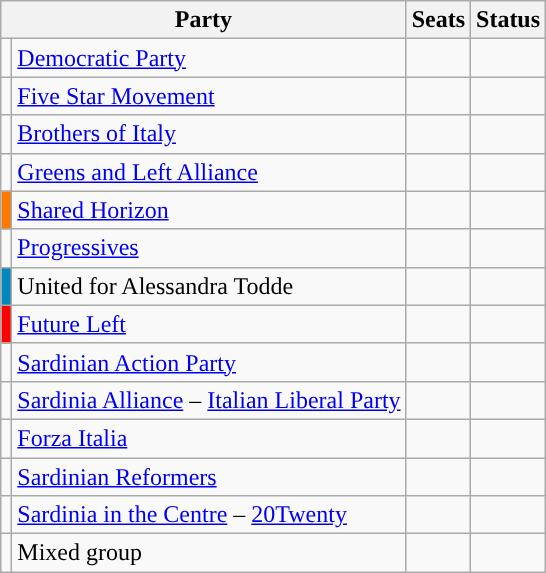<table class=wikitable>
<tr>
<th colspan=2>Party</th>
<th>Seats</th>
<th>Status</th>
</tr>
<tr>
<td></td>
<td><a href='#'>Democratic Party</a></td>
<td></td>
<td></td>
</tr>
<tr>
<td></td>
<td><a href='#'>Five Star Movement</a></td>
<td></td>
<td></td>
</tr>
<tr>
<td></td>
<td><a href='#'>Brothers of Italy</a></td>
<td></td>
<td></td>
</tr>
<tr>
<td></td>
<td><a href='#'>Greens and Left Alliance</a></td>
<td></td>
<td></td>
</tr>
<tr>
<td style="color:inherit;background:#FF7900"></td>
<td><a href='#'>Shared Horizon</a></td>
<td></td>
<td></td>
</tr>
<tr>
<td></td>
<td><a href='#'>Progressives</a></td>
<td></td>
<td></td>
</tr>
<tr>
<td bgcolor="	#0087BD"></td>
<td>United for Alessandra Todde</td>
<td></td>
<td></td>
</tr>
<tr>
<td style="color:inherit;background:#FF0000"></td>
<td><a href='#'>Future Left</a></td>
<td></td>
<td></td>
</tr>
<tr>
<td></td>
<td><a href='#'>Sardinian Action Party</a></td>
<td></td>
<td></td>
</tr>
<tr>
<td></td>
<td><a href='#'>Sardinia Alliance</a> – <a href='#'>Italian Liberal Party</a></td>
<td></td>
<td></td>
</tr>
<tr>
<td></td>
<td><a href='#'>Forza Italia</a></td>
<td></td>
<td></td>
</tr>
<tr>
<td></td>
<td><a href='#'>Sardinian Reformers</a></td>
<td></td>
<td></td>
</tr>
<tr>
<td></td>
<td><a href='#'>Sardinia in the Centre</a> – <a href='#'>20Twenty</a></td>
<td></td>
<td></td>
</tr>
<tr>
<td></td>
<td>Mixed group</td>
<td></td>
<td></td>
</tr>
</table>
